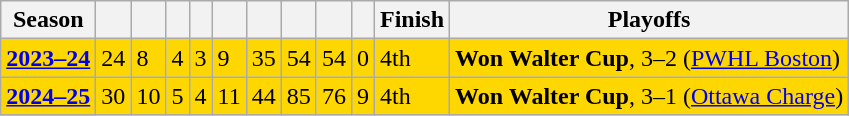<table class="wikitable">
<tr>
<th scope="col">Season</th>
<th scope="col"></th>
<th scope="col"></th>
<th scope="col"></th>
<th scope="col"></th>
<th scope="col"></th>
<th scope="col"></th>
<th scope="col"></th>
<th scope="col"></th>
<th scope="col"></th>
<th scope="col">Finish</th>
<th scope="col">Playoffs</th>
</tr>
<tr style="background:gold;">
<th scope="row" style="background:gold;"><a href='#'>2023–24</a></th>
<td>24</td>
<td>8</td>
<td>4</td>
<td>3</td>
<td>9</td>
<td>35</td>
<td>54</td>
<td>54</td>
<td>0</td>
<td>4th</td>
<td><strong>Won Walter Cup</strong>, 3–2 (<a href='#'>PWHL Boston</a>)</td>
</tr>
<tr style="background:gold;">
<th scope="row" style="background:gold;"><a href='#'>2024–25</a></th>
<td>30</td>
<td>10</td>
<td>5</td>
<td>4</td>
<td>11</td>
<td>44</td>
<td>85</td>
<td>76</td>
<td>9</td>
<td>4th</td>
<td><strong>Won Walter Cup</strong>, 3–1 (<a href='#'>Ottawa Charge</a>)</td>
</tr>
</table>
